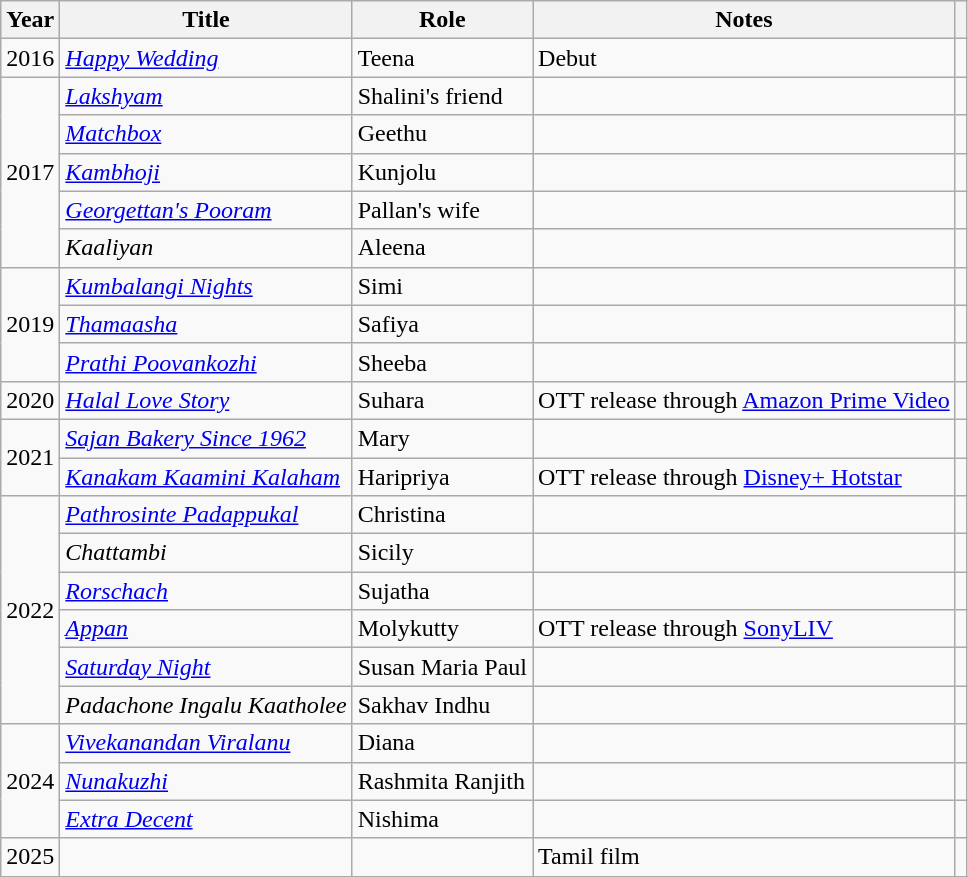<table class="wikitable sortable plainrowheaders">
<tr>
<th scope="col">Year</th>
<th scope="col">Title</th>
<th scope="col">Role</th>
<th scope="col">Notes</th>
<th scope="col"></th>
</tr>
<tr>
<td>2016</td>
<td><em><a href='#'>Happy Wedding</a></em></td>
<td>Teena</td>
<td>Debut</td>
<td></td>
</tr>
<tr>
<td rowspan=5>2017</td>
<td><em><a href='#'>Lakshyam</a></em></td>
<td>Shalini's friend</td>
<td></td>
<td></td>
</tr>
<tr>
<td><em><a href='#'>Matchbox</a></em></td>
<td>Geethu</td>
<td></td>
<td></td>
</tr>
<tr>
<td><em><a href='#'>Kambhoji</a></em></td>
<td>Kunjolu</td>
<td></td>
<td></td>
</tr>
<tr>
<td><em><a href='#'>Georgettan's Pooram</a></em></td>
<td>Pallan's wife</td>
<td></td>
<td></td>
</tr>
<tr>
<td><em>Kaaliyan</em></td>
<td>Aleena</td>
<td></td>
<td></td>
</tr>
<tr>
<td Rowspan=3>2019</td>
<td><em><a href='#'>Kumbalangi Nights</a></em></td>
<td>Simi</td>
<td></td>
<td></td>
</tr>
<tr>
<td><em><a href='#'>Thamaasha</a></em></td>
<td>Safiya</td>
<td></td>
<td></td>
</tr>
<tr>
<td><em><a href='#'>Prathi Poovankozhi</a></em></td>
<td>Sheeba</td>
<td></td>
<td></td>
</tr>
<tr>
<td Rowspan=1>2020</td>
<td><em><a href='#'>Halal Love Story</a></em></td>
<td>Suhara</td>
<td>OTT release through <a href='#'>Amazon Prime Video</a></td>
<td></td>
</tr>
<tr>
<td Rowspan=2>2021</td>
<td><em><a href='#'>Sajan Bakery Since 1962</a></em></td>
<td>Mary</td>
<td></td>
<td></td>
</tr>
<tr>
<td><em><a href='#'>Kanakam Kaamini Kalaham</a></em></td>
<td>Haripriya</td>
<td>OTT release through <a href='#'>Disney+ Hotstar</a></td>
<td></td>
</tr>
<tr>
<td rowspan="6">2022</td>
<td><em><a href='#'>Pathrosinte Padappukal</a></em></td>
<td>Christina</td>
<td></td>
<td></td>
</tr>
<tr>
<td><em>Chattambi</em></td>
<td>Sicily</td>
<td></td>
<td></td>
</tr>
<tr>
<td><em><a href='#'>Rorschach</a></em></td>
<td>Sujatha</td>
<td></td>
<td></td>
</tr>
<tr>
<td><em><a href='#'>Appan</a></em></td>
<td>Molykutty</td>
<td>OTT release through <a href='#'>SonyLIV</a></td>
<td Sunny Wayne-Maju's dark comedy delves into parent-child conflicts></td>
</tr>
<tr>
<td><em><a href='#'>Saturday Night</a></em></td>
<td>Susan Maria Paul</td>
<td></td>
<td></td>
</tr>
<tr>
<td><em>Padachone Ingalu Kaatholee</em></td>
<td>Sakhav Indhu</td>
<td></td>
<td></td>
</tr>
<tr>
<td rowspan=3>2024</td>
<td><em><a href='#'>Vivekanandan Viralanu</a></em></td>
<td>Diana</td>
<td></td>
<td></td>
</tr>
<tr>
<td><em><a href='#'>Nunakuzhi</a></em></td>
<td>Rashmita Ranjith</td>
<td></td>
<td></td>
</tr>
<tr>
<td><em><a href='#'>Extra Decent</a></em></td>
<td>Nishima</td>
<td></td>
<td></td>
</tr>
<tr>
<td>2025</td>
<td></td>
<td></td>
<td>Tamil film</td>
<td></td>
</tr>
<tr>
</tr>
</table>
